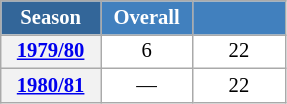<table class="wikitable" style="font-size:86%; text-align:center; border:grey solid 1px; border-collapse:collapse; background:#ffffff;">
<tr>
<th style="background-color:#369; color:white; width:60px;"> Season </th>
<th style="background-color:#4180be; color:white; width:55px;">Overall</th>
<th style="background-color:#4180be; color:white; width:55px;"></th>
</tr>
<tr>
<th scope=row align=center><a href='#'>1979/80</a></th>
<td align=center>6</td>
<td align=center>22</td>
</tr>
<tr>
<th scope=row align=center><a href='#'>1980/81</a></th>
<td align=center>—</td>
<td align=center>22</td>
</tr>
</table>
